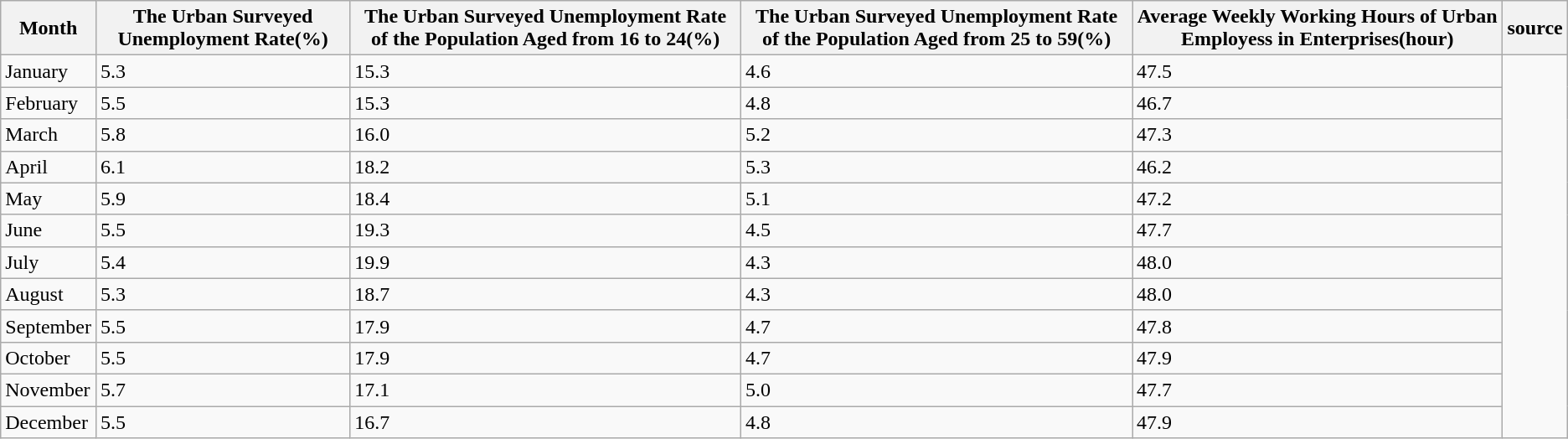<table class="wikitable">
<tr>
<th>Month</th>
<th>The Urban Surveyed Unemployment Rate(%)</th>
<th>The Urban Surveyed Unemployment Rate of the Population Aged from 16 to 24(%)</th>
<th>The Urban Surveyed Unemployment Rate of the Population Aged from 25 to 59(%)</th>
<th>Average Weekly Working Hours of Urban Employess in Enterprises(hour)</th>
<th>source</th>
</tr>
<tr>
<td>January</td>
<td>5.3</td>
<td>15.3</td>
<td>4.6</td>
<td>47.5</td>
<td rowspan="12"></td>
</tr>
<tr>
<td>February</td>
<td>5.5</td>
<td>15.3</td>
<td>4.8</td>
<td>46.7</td>
</tr>
<tr>
<td>March</td>
<td>5.8</td>
<td>16.0</td>
<td>5.2</td>
<td>47.3</td>
</tr>
<tr>
<td>April</td>
<td>6.1</td>
<td>18.2</td>
<td>5.3</td>
<td>46.2</td>
</tr>
<tr>
<td>May</td>
<td>5.9</td>
<td>18.4</td>
<td>5.1</td>
<td>47.2</td>
</tr>
<tr>
<td>June</td>
<td>5.5</td>
<td>19.3</td>
<td>4.5</td>
<td>47.7</td>
</tr>
<tr>
<td>July</td>
<td>5.4</td>
<td>19.9</td>
<td>4.3</td>
<td>48.0</td>
</tr>
<tr>
<td>August</td>
<td>5.3</td>
<td>18.7</td>
<td>4.3</td>
<td>48.0</td>
</tr>
<tr>
<td>September</td>
<td>5.5</td>
<td>17.9</td>
<td>4.7</td>
<td>47.8</td>
</tr>
<tr>
<td>October</td>
<td>5.5</td>
<td>17.9</td>
<td>4.7</td>
<td>47.9</td>
</tr>
<tr>
<td>November</td>
<td>5.7</td>
<td>17.1</td>
<td>5.0</td>
<td>47.7</td>
</tr>
<tr>
<td>December</td>
<td>5.5</td>
<td>16.7</td>
<td>4.8</td>
<td>47.9</td>
</tr>
</table>
